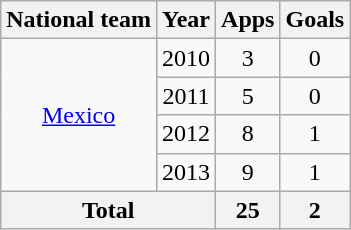<table class="wikitable" style="text-align: center;">
<tr>
<th>National team</th>
<th>Year</th>
<th>Apps</th>
<th>Goals</th>
</tr>
<tr>
<td rowspan="4" valign="center"><a href='#'>Mexico</a></td>
<td>2010</td>
<td>3</td>
<td>0</td>
</tr>
<tr>
<td>2011</td>
<td>5</td>
<td>0</td>
</tr>
<tr>
<td>2012</td>
<td>8</td>
<td>1</td>
</tr>
<tr>
<td>2013</td>
<td>9</td>
<td>1</td>
</tr>
<tr>
<th colspan="2">Total</th>
<th>25</th>
<th>2</th>
</tr>
</table>
